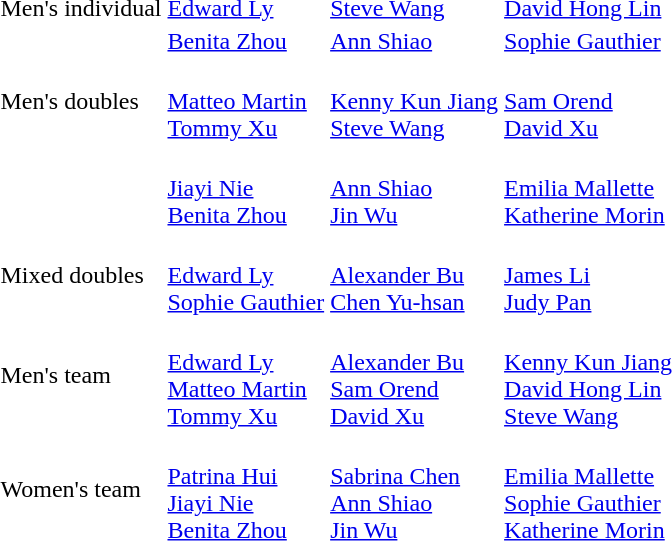<table>
<tr>
<td>Men's individual</td>
<td><a href='#'>Edward Ly</a><br></td>
<td><a href='#'>Steve Wang</a><br></td>
<td><a href='#'>David Hong Lin</a><br></td>
</tr>
<tr>
<td></td>
<td><a href='#'>Benita Zhou</a><br></td>
<td><a href='#'>Ann Shiao</a><br></td>
<td><a href='#'>Sophie Gauthier</a><br></td>
</tr>
<tr>
<td>Men's doubles</td>
<td><br><a href='#'>Matteo Martin</a><br><a href='#'>Tommy Xu</a></td>
<td><br><a href='#'>Kenny Kun Jiang</a><br><a href='#'>Steve Wang</a></td>
<td><br><a href='#'>Sam Orend</a><br><a href='#'>David Xu</a></td>
</tr>
<tr>
<td></td>
<td><br><a href='#'>Jiayi Nie</a><br><a href='#'>Benita Zhou</a></td>
<td><br><a href='#'>Ann Shiao</a><br><a href='#'>Jin Wu</a></td>
<td><br><a href='#'>Emilia Mallette</a><br><a href='#'>Katherine Morin</a></td>
</tr>
<tr>
<td>Mixed doubles</td>
<td><br><a href='#'>Edward Ly</a><br><a href='#'>Sophie Gauthier</a></td>
<td><br><a href='#'>Alexander Bu</a><br><a href='#'>Chen Yu-hsan</a></td>
<td><br><a href='#'>James Li</a><br><a href='#'>Judy Pan</a></td>
</tr>
<tr>
<td>Men's team</td>
<td><br><a href='#'>Edward Ly</a><br><a href='#'>Matteo Martin</a><br><a href='#'>Tommy Xu</a></td>
<td><br><a href='#'>Alexander Bu</a><br><a href='#'>Sam Orend</a><br><a href='#'>David Xu</a></td>
<td><br><a href='#'>Kenny Kun Jiang</a><br><a href='#'>David Hong Lin</a><br><a href='#'>Steve Wang</a></td>
</tr>
<tr>
<td>Women's team</td>
<td><br><a href='#'>Patrina Hui</a><br><a href='#'>Jiayi Nie</a><br><a href='#'>Benita Zhou</a></td>
<td><br><a href='#'>Sabrina Chen</a><br><a href='#'>Ann Shiao</a><br><a href='#'>Jin Wu</a></td>
<td><br><a href='#'>Emilia Mallette</a><br><a href='#'>Sophie Gauthier</a><br><a href='#'>Katherine Morin</a></td>
</tr>
</table>
